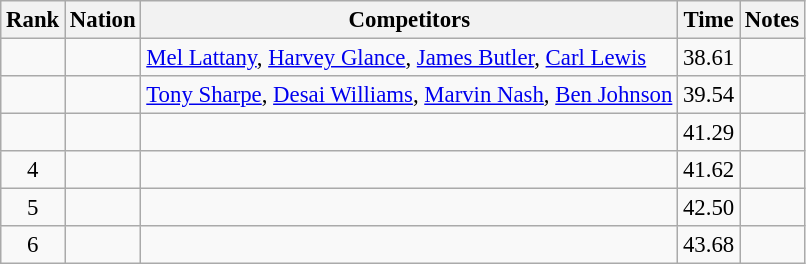<table class="wikitable sortable" style="text-align:center; font-size:95%">
<tr>
<th>Rank</th>
<th>Nation</th>
<th>Competitors</th>
<th>Time</th>
<th>Notes</th>
</tr>
<tr>
<td></td>
<td align=left></td>
<td align=left><a href='#'>Mel Lattany</a>, <a href='#'>Harvey Glance</a>, <a href='#'>James Butler</a>, <a href='#'>Carl Lewis</a></td>
<td>38.61</td>
<td></td>
</tr>
<tr>
<td></td>
<td align=left></td>
<td align=left><a href='#'>Tony Sharpe</a>, <a href='#'>Desai Williams</a>, <a href='#'>Marvin Nash</a>, <a href='#'>Ben Johnson</a></td>
<td>39.54</td>
<td></td>
</tr>
<tr>
<td></td>
<td align=left></td>
<td align=left></td>
<td>41.29</td>
<td></td>
</tr>
<tr>
<td>4</td>
<td align=left></td>
<td align=left></td>
<td>41.62</td>
<td></td>
</tr>
<tr>
<td>5</td>
<td align=left></td>
<td align=left></td>
<td>42.50</td>
<td></td>
</tr>
<tr>
<td>6</td>
<td align=left></td>
<td align=left></td>
<td>43.68</td>
<td></td>
</tr>
</table>
